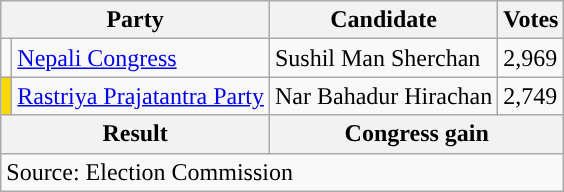<table class="wikitable">
<tr>
<th colspan="2">Party</th>
<th>Candidate</th>
<th>Votes</th>
</tr>
<tr>
<td style="background-color:"></td>
<td><a href='#'>Nepali Congress</a></td>
<td>Sushil Man Sherchan</td>
<td>2,969</td>
</tr>
<tr>
<td style="background-color:gold"></td>
<td><a href='#'>Rastriya Prajatantra Party</a></td>
<td>Nar Bahadur Hirachan</td>
<td>2,749</td>
</tr>
<tr>
<th colspan="2">Result</th>
<th colspan="2">Congress gain</th>
</tr>
<tr>
<td colspan="4">Source: Election Commission</td>
</tr>
</table>
